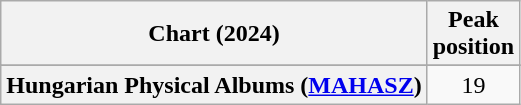<table class="wikitable plainrowheaders" style="text-align:center;">
<tr>
<th scope="col">Chart (2024)</th>
<th scope="col">Peak<br>position</th>
</tr>
<tr>
</tr>
<tr>
<th scope="row">Hungarian Physical Albums (<a href='#'>MAHASZ</a>)</th>
<td>19</td>
</tr>
</table>
